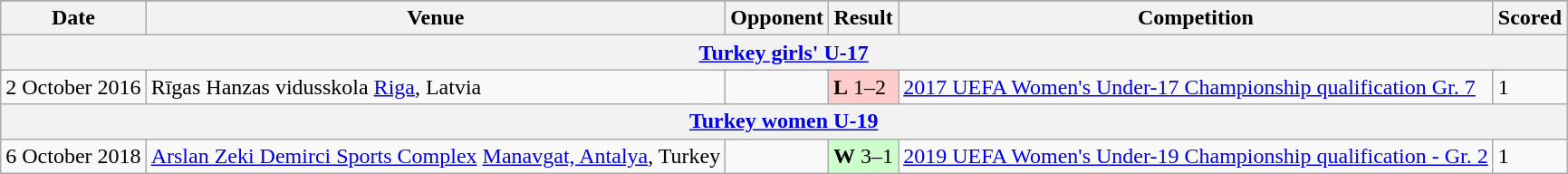<table class=wikitable>
<tr>
</tr>
<tr>
<th>Date</th>
<th>Venue</th>
<th>Opponent</th>
<th>Result</th>
<th>Competition</th>
<th>Scored</th>
</tr>
<tr>
<th colspan=7><a href='#'>Turkey girls' U-17</a></th>
</tr>
<tr>
<td>2 October 2016</td>
<td>Rīgas Hanzas vidusskola <a href='#'>Riga</a>, Latvia</td>
<td></td>
<td bgcolor=ffcccc><strong>L</strong> 1–2</td>
<td><a href='#'>2017 UEFA Women's Under-17 Championship qualification Gr. 7</a></td>
<td>1 </td>
</tr>
<tr>
<th colspan=7><a href='#'>Turkey women U-19</a></th>
</tr>
<tr>
<td>6 October 2018</td>
<td><a href='#'>Arslan Zeki Demirci Sports Complex</a> <a href='#'>Manavgat, Antalya</a>, Turkey</td>
<td></td>
<td bgcolor=ccffcc><strong>W</strong> 3–1</td>
<td><a href='#'>2019 UEFA Women's Under-19 Championship qualification - Gr. 2</a></td>
<td>1 </td>
</tr>
</table>
